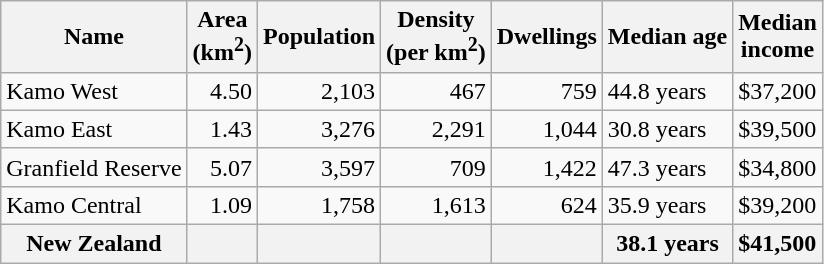<table class="wikitable">
<tr>
<th>Name</th>
<th>Area<br>(km<sup>2</sup>)</th>
<th>Population</th>
<th>Density<br>(per km<sup>2</sup>)</th>
<th>Dwellings</th>
<th>Median age</th>
<th>Median<br>income</th>
</tr>
<tr>
<td>Kamo West</td>
<td style="text-align:right;">4.50</td>
<td style="text-align:right;">2,103</td>
<td style="text-align:right;">467</td>
<td style="text-align:right;">759</td>
<td>44.8 years</td>
<td>$37,200</td>
</tr>
<tr>
<td>Kamo East</td>
<td style="text-align:right;">1.43</td>
<td style="text-align:right;">3,276</td>
<td style="text-align:right;">2,291</td>
<td style="text-align:right;">1,044</td>
<td>30.8 years</td>
<td>$39,500</td>
</tr>
<tr>
<td>Granfield Reserve</td>
<td style="text-align:right;">5.07</td>
<td style="text-align:right;">3,597</td>
<td style="text-align:right;">709</td>
<td style="text-align:right;">1,422</td>
<td>47.3 years</td>
<td>$34,800</td>
</tr>
<tr>
<td>Kamo Central</td>
<td style="text-align:right;">1.09</td>
<td style="text-align:right;">1,758</td>
<td style="text-align:right;">1,613</td>
<td style="text-align:right;">624</td>
<td>35.9 years</td>
<td>$39,200</td>
</tr>
<tr>
<th>New Zealand</th>
<th></th>
<th></th>
<th></th>
<th></th>
<th>38.1 years</th>
<th style="text-align:left;">$41,500</th>
</tr>
</table>
